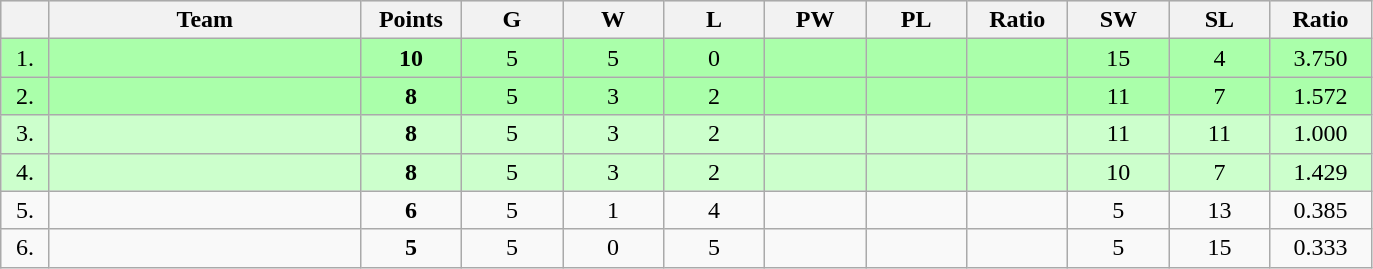<table class=wikitable style="text-align:center">
<tr style="background: #DCDCDC">
<th width="25"></th>
<th width="200">Team</th>
<th width="60">Points</th>
<th width="60">G</th>
<th width="60">W</th>
<th width="60">L</th>
<th width="60">PW</th>
<th width="60">PL</th>
<th width="60">Ratio</th>
<th width="60">SW</th>
<th width="60">SL</th>
<th width="60">Ratio</th>
</tr>
<tr style="background: #AAFFAA">
<td>1.</td>
<td align=left></td>
<td><strong>10</strong></td>
<td>5</td>
<td>5</td>
<td>0</td>
<td></td>
<td></td>
<td></td>
<td>15</td>
<td>4</td>
<td>3.750</td>
</tr>
<tr style="background: #AAFFAA">
<td>2.</td>
<td align=left></td>
<td><strong>8</strong></td>
<td>5</td>
<td>3</td>
<td>2</td>
<td></td>
<td></td>
<td></td>
<td>11</td>
<td>7</td>
<td>1.572</td>
</tr>
<tr style="background: #CCFFCC">
<td>3.</td>
<td align=left></td>
<td><strong>8</strong></td>
<td>5</td>
<td>3</td>
<td>2</td>
<td></td>
<td></td>
<td></td>
<td>11</td>
<td>11</td>
<td>1.000</td>
</tr>
<tr style="background: #CCFFCC">
<td>4.</td>
<td align=left></td>
<td><strong>8</strong></td>
<td>5</td>
<td>3</td>
<td>2</td>
<td></td>
<td></td>
<td></td>
<td>10</td>
<td>7</td>
<td>1.429</td>
</tr>
<tr>
<td>5.</td>
<td align=left></td>
<td><strong>6</strong></td>
<td>5</td>
<td>1</td>
<td>4</td>
<td></td>
<td></td>
<td></td>
<td>5</td>
<td>13</td>
<td>0.385</td>
</tr>
<tr>
<td>6.</td>
<td align=left></td>
<td><strong>5</strong></td>
<td>5</td>
<td>0</td>
<td>5</td>
<td></td>
<td></td>
<td></td>
<td>5</td>
<td>15</td>
<td>0.333</td>
</tr>
</table>
